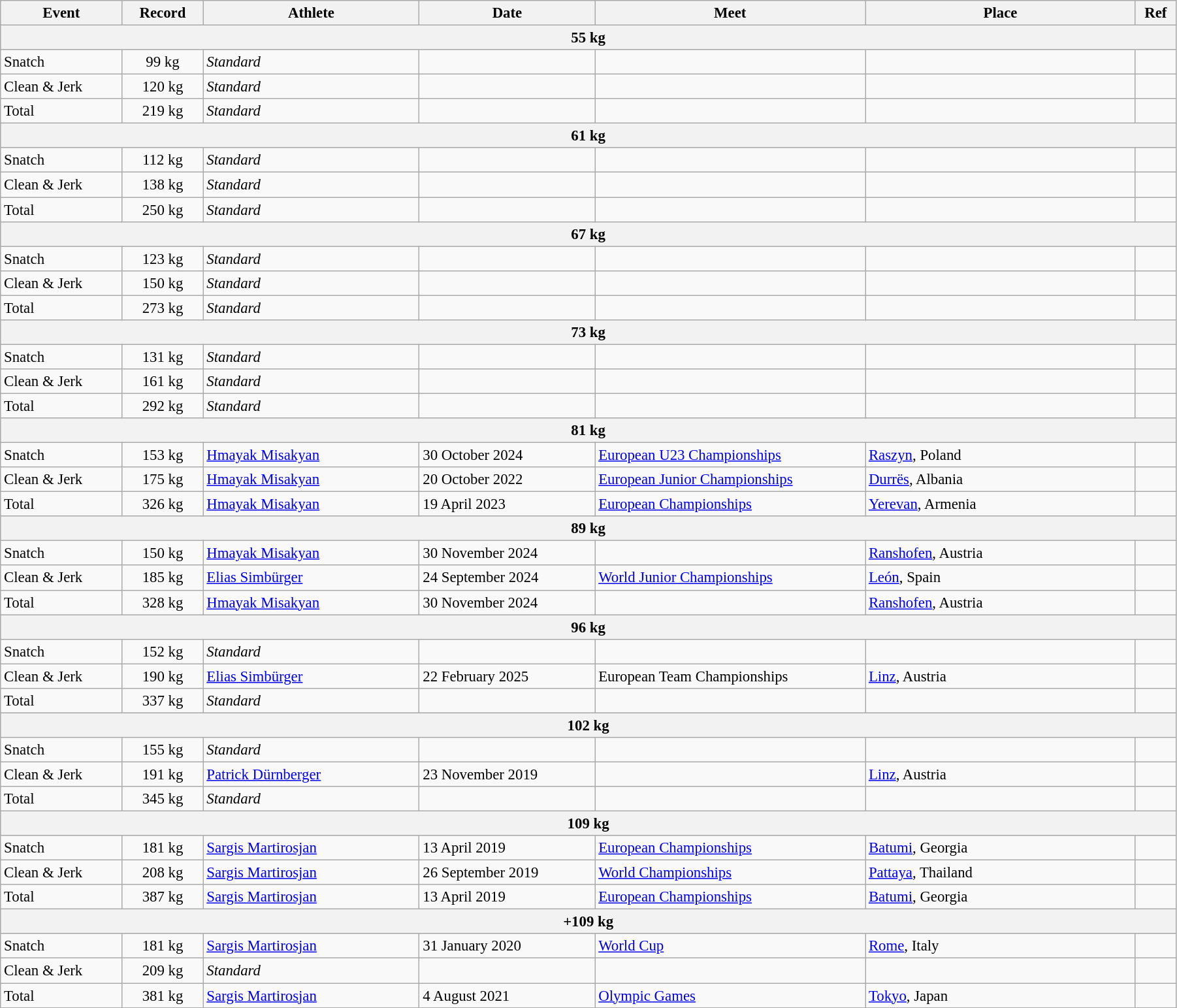<table class="wikitable" style="font-size:95%; width: 95%;">
<tr>
<th width=9%>Event</th>
<th width=6%>Record</th>
<th width=16%>Athlete</th>
<th width=13%>Date</th>
<th width=20%>Meet</th>
<th width=20%>Place</th>
<th width=3%>Ref</th>
</tr>
<tr bgcolor="#DDDDDD">
<th colspan="7">55 kg</th>
</tr>
<tr>
<td>Snatch</td>
<td align="center">99 kg</td>
<td><em>Standard</em></td>
<td></td>
<td></td>
<td></td>
<td></td>
</tr>
<tr>
<td>Clean & Jerk</td>
<td align="center">120 kg</td>
<td><em>Standard</em></td>
<td></td>
<td></td>
<td></td>
<td></td>
</tr>
<tr>
<td>Total</td>
<td align="center">219 kg</td>
<td><em>Standard</em></td>
<td></td>
<td></td>
<td></td>
<td></td>
</tr>
<tr bgcolor="#DDDDDD">
<th colspan="7">61 kg</th>
</tr>
<tr>
<td>Snatch</td>
<td align="center">112 kg</td>
<td><em>Standard</em></td>
<td></td>
<td></td>
<td></td>
<td></td>
</tr>
<tr>
<td>Clean & Jerk</td>
<td align="center">138 kg</td>
<td><em>Standard</em></td>
<td></td>
<td></td>
<td></td>
<td></td>
</tr>
<tr>
<td>Total</td>
<td align="center">250 kg</td>
<td><em>Standard</em></td>
<td></td>
<td></td>
<td></td>
<td></td>
</tr>
<tr bgcolor="#DDDDDD">
<th colspan="7">67 kg</th>
</tr>
<tr>
<td>Snatch</td>
<td align="center">123 kg</td>
<td><em>Standard</em></td>
<td></td>
<td></td>
<td></td>
<td></td>
</tr>
<tr>
<td>Clean & Jerk</td>
<td align="center">150 kg</td>
<td><em>Standard</em></td>
<td></td>
<td></td>
<td></td>
<td></td>
</tr>
<tr>
<td>Total</td>
<td align="center">273 kg</td>
<td><em>Standard</em></td>
<td></td>
<td></td>
<td></td>
<td></td>
</tr>
<tr bgcolor="#DDDDDD">
<th colspan="7">73 kg</th>
</tr>
<tr>
<td>Snatch</td>
<td align="center">131 kg</td>
<td><em>Standard</em></td>
<td></td>
<td></td>
<td></td>
<td></td>
</tr>
<tr>
<td>Clean & Jerk</td>
<td align="center">161 kg</td>
<td><em>Standard</em></td>
<td></td>
<td></td>
<td></td>
<td></td>
</tr>
<tr>
<td>Total</td>
<td align="center">292 kg</td>
<td><em>Standard</em></td>
<td></td>
<td></td>
<td></td>
<td></td>
</tr>
<tr bgcolor="#DDDDDD">
<th colspan="7">81 kg</th>
</tr>
<tr>
<td>Snatch</td>
<td align="center">153 kg</td>
<td><a href='#'>Hmayak Misakyan</a></td>
<td>30 October 2024</td>
<td><a href='#'>European U23 Championships</a></td>
<td><a href='#'>Raszyn</a>, Poland</td>
<td></td>
</tr>
<tr>
<td>Clean & Jerk</td>
<td align="center">175 kg</td>
<td><a href='#'>Hmayak Misakyan</a></td>
<td>20 October 2022</td>
<td><a href='#'>European Junior Championships</a></td>
<td><a href='#'>Durrës</a>, Albania</td>
<td></td>
</tr>
<tr>
<td>Total</td>
<td align="center">326 kg</td>
<td><a href='#'>Hmayak Misakyan</a></td>
<td>19 April 2023</td>
<td><a href='#'>European Championships</a></td>
<td><a href='#'>Yerevan</a>, Armenia</td>
<td></td>
</tr>
<tr bgcolor="#DDDDDD">
<th colspan="7">89 kg</th>
</tr>
<tr>
<td>Snatch</td>
<td align="center">150 kg</td>
<td><a href='#'>Hmayak Misakyan</a></td>
<td>30 November 2024</td>
<td></td>
<td><a href='#'>Ranshofen</a>, Austria</td>
<td></td>
</tr>
<tr>
<td>Clean & Jerk</td>
<td align="center">185 kg</td>
<td><a href='#'>Elias Simbürger</a></td>
<td>24 September 2024</td>
<td><a href='#'>World Junior Championships</a></td>
<td><a href='#'>León</a>, Spain</td>
<td></td>
</tr>
<tr>
<td>Total</td>
<td align="center">328 kg</td>
<td><a href='#'>Hmayak Misakyan</a></td>
<td>30 November 2024</td>
<td></td>
<td><a href='#'>Ranshofen</a>, Austria</td>
<td></td>
</tr>
<tr bgcolor="#DDDDDD">
<th colspan="7">96 kg</th>
</tr>
<tr>
<td>Snatch</td>
<td align="center">152 kg</td>
<td><em>Standard</em></td>
<td></td>
<td></td>
<td></td>
<td></td>
</tr>
<tr>
<td>Clean & Jerk</td>
<td align="center">190 kg</td>
<td><a href='#'>Elias Simbürger</a></td>
<td>22 February 2025</td>
<td>European Team Championships</td>
<td><a href='#'>Linz</a>, Austria</td>
<td></td>
</tr>
<tr>
<td>Total</td>
<td align="center">337 kg</td>
<td><em>Standard</em></td>
<td></td>
<td></td>
<td></td>
<td></td>
</tr>
<tr bgcolor="#DDDDDD">
<th colspan="7">102 kg</th>
</tr>
<tr>
<td>Snatch</td>
<td align="center">155 kg</td>
<td><em>Standard</em></td>
<td></td>
<td></td>
<td></td>
<td></td>
</tr>
<tr>
<td>Clean & Jerk</td>
<td align="center">191 kg</td>
<td><a href='#'>Patrick Dürnberger</a></td>
<td>23 November 2019</td>
<td></td>
<td><a href='#'>Linz</a>, Austria</td>
<td></td>
</tr>
<tr>
<td>Total</td>
<td align="center">345 kg</td>
<td><em>Standard</em></td>
<td></td>
<td></td>
<td></td>
<td></td>
</tr>
<tr bgcolor="#DDDDDD">
<th colspan="7">109 kg</th>
</tr>
<tr>
<td>Snatch</td>
<td align="center">181 kg</td>
<td><a href='#'>Sargis Martirosjan</a></td>
<td>13 April 2019</td>
<td><a href='#'>European Championships</a></td>
<td><a href='#'>Batumi</a>, Georgia</td>
<td></td>
</tr>
<tr>
<td>Clean & Jerk</td>
<td align="center">208 kg</td>
<td><a href='#'>Sargis Martirosjan</a></td>
<td>26 September 2019</td>
<td><a href='#'>World Championships</a></td>
<td><a href='#'>Pattaya</a>, Thailand</td>
<td></td>
</tr>
<tr>
<td>Total</td>
<td align="center">387 kg</td>
<td><a href='#'>Sargis Martirosjan</a></td>
<td>13 April 2019</td>
<td><a href='#'>European Championships</a></td>
<td><a href='#'>Batumi</a>, Georgia</td>
<td></td>
</tr>
<tr bgcolor="#DDDDDD">
<th colspan="7">+109 kg</th>
</tr>
<tr>
<td>Snatch</td>
<td align="center">181 kg</td>
<td><a href='#'>Sargis Martirosjan</a></td>
<td>31 January 2020</td>
<td><a href='#'>World Cup</a></td>
<td><a href='#'>Rome</a>, Italy</td>
<td></td>
</tr>
<tr>
<td>Clean & Jerk</td>
<td align="center">209 kg</td>
<td><em>Standard</em></td>
<td></td>
<td></td>
<td></td>
<td></td>
</tr>
<tr>
<td>Total</td>
<td align="center">381 kg</td>
<td><a href='#'>Sargis Martirosjan</a></td>
<td>4 August 2021</td>
<td><a href='#'>Olympic Games</a></td>
<td><a href='#'>Tokyo</a>, Japan</td>
<td></td>
</tr>
</table>
